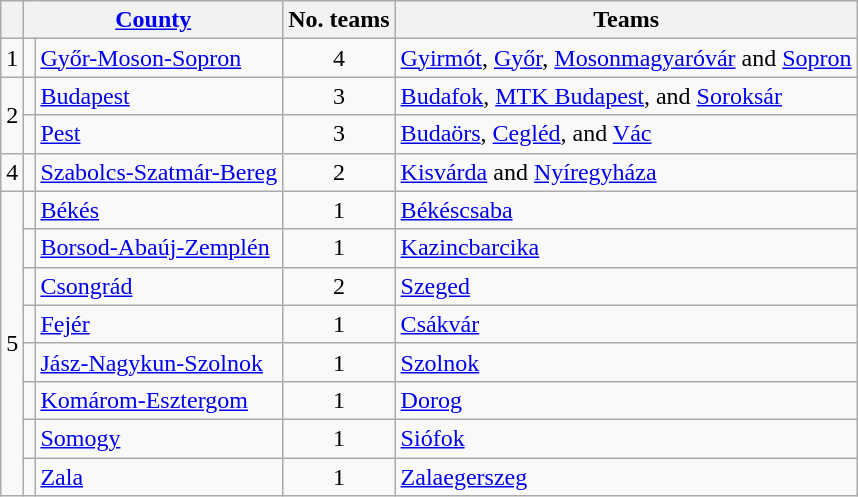<table class="wikitable">
<tr>
<th></th>
<th colspan=2><a href='#'>County</a></th>
<th>No. teams</th>
<th>Teams</th>
</tr>
<tr>
<td rowspan=1>1</td>
<td align=center></td>
<td><a href='#'>Győr-Moson-Sopron</a></td>
<td align=center>4</td>
<td><a href='#'>Gyirmót</a>, <a href='#'>Győr</a>, <a href='#'>Mosonmagyaróvár</a> and <a href='#'>Sopron</a></td>
</tr>
<tr>
<td rowspan=2>2</td>
<td align=center></td>
<td><a href='#'>Budapest</a></td>
<td align=center>3</td>
<td><a href='#'>Budafok</a>, <a href='#'>MTK Budapest</a>, and <a href='#'>Soroksár</a></td>
</tr>
<tr>
<td align=center></td>
<td><a href='#'>Pest</a></td>
<td align=center>3</td>
<td><a href='#'>Budaörs</a>, <a href='#'>Cegléd</a>, and <a href='#'>Vác</a></td>
</tr>
<tr>
<td rowspan=1>4</td>
<td align=center></td>
<td><a href='#'>Szabolcs-Szatmár-Bereg</a></td>
<td align=center>2</td>
<td><a href='#'>Kisvárda</a> and <a href='#'>Nyíregyháza</a></td>
</tr>
<tr>
<td rowspan=8>5</td>
<td align=center></td>
<td><a href='#'>Békés</a></td>
<td align=center>1</td>
<td><a href='#'>Békéscsaba</a></td>
</tr>
<tr>
<td align=center></td>
<td><a href='#'>Borsod-Abaúj-Zemplén</a></td>
<td align=center>1</td>
<td><a href='#'>Kazincbarcika</a></td>
</tr>
<tr>
<td align=center></td>
<td><a href='#'>Csongrád</a></td>
<td align=center>2</td>
<td><a href='#'>Szeged</a></td>
</tr>
<tr>
<td align=center></td>
<td><a href='#'>Fejér</a></td>
<td align=center>1</td>
<td><a href='#'>Csákvár</a></td>
</tr>
<tr>
<td align=center></td>
<td><a href='#'>Jász-Nagykun-Szolnok</a></td>
<td align=center>1</td>
<td><a href='#'>Szolnok</a></td>
</tr>
<tr>
<td align=center></td>
<td><a href='#'>Komárom-Esztergom</a></td>
<td align=center>1</td>
<td><a href='#'>Dorog</a></td>
</tr>
<tr>
<td align=center></td>
<td><a href='#'>Somogy</a></td>
<td align=center>1</td>
<td><a href='#'>Siófok</a></td>
</tr>
<tr>
<td align=center></td>
<td><a href='#'>Zala</a></td>
<td align=center>1</td>
<td><a href='#'>Zalaegerszeg</a></td>
</tr>
</table>
